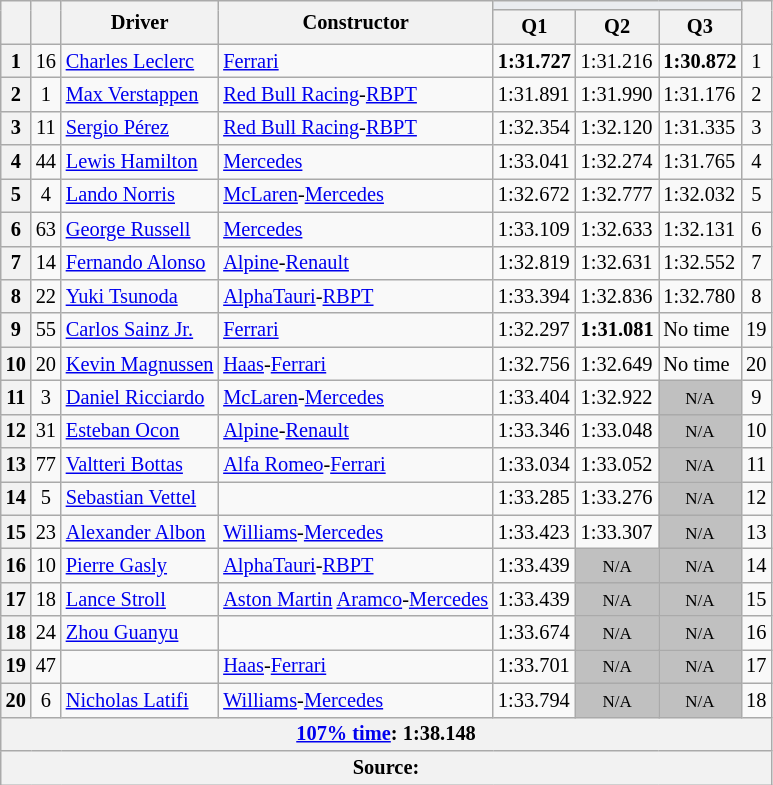<table class="wikitable sortable" style="font-size: 85%;">
<tr>
<th rowspan="2"></th>
<th rowspan="2"></th>
<th rowspan="2">Driver</th>
<th rowspan="2">Constructor</th>
<th colspan="3" style="background:#eaecf0; text-align:center;"></th>
<th rowspan="2"></th>
</tr>
<tr>
<th scope="col">Q1</th>
<th scope="col">Q2</th>
<th scope="col">Q3</th>
</tr>
<tr>
<th scope="row">1</th>
<td align="center">16</td>
<td data-sort-value="lec"> <a href='#'>Charles Leclerc</a></td>
<td><a href='#'>Ferrari</a></td>
<td><strong>1:31.727</strong></td>
<td>1:31.216</td>
<td><strong>1:30.872</strong></td>
<td align="center">1</td>
</tr>
<tr>
<th scope="row">2</th>
<td align="center">1</td>
<td data-sort-value="ver"> <a href='#'>Max Verstappen</a></td>
<td><a href='#'>Red Bull Racing</a>-<a href='#'>RBPT</a></td>
<td>1:31.891</td>
<td>1:31.990</td>
<td>1:31.176</td>
<td align="center">2</td>
</tr>
<tr>
<th scope="row">3</th>
<td align="center">11</td>
<td data-sort-value="per"> <a href='#'>Sergio Pérez</a></td>
<td><a href='#'>Red Bull Racing</a>-<a href='#'>RBPT</a></td>
<td>1:32.354</td>
<td>1:32.120</td>
<td>1:31.335</td>
<td align="center">3</td>
</tr>
<tr>
<th scope="row">4</th>
<td align="center">44</td>
<td data-sort-value="ham"> <a href='#'>Lewis Hamilton</a></td>
<td><a href='#'>Mercedes</a></td>
<td>1:33.041</td>
<td>1:32.274</td>
<td>1:31.765</td>
<td align="center">4</td>
</tr>
<tr>
<th scope="row">5</th>
<td align="center">4</td>
<td data-sort-value="nor"> <a href='#'>Lando Norris</a></td>
<td><a href='#'>McLaren</a>-<a href='#'>Mercedes</a></td>
<td>1:32.672</td>
<td>1:32.777</td>
<td>1:32.032</td>
<td align="center">5</td>
</tr>
<tr>
<th scope="row">6</th>
<td align="center">63</td>
<td data-sort-value="rus"> <a href='#'>George Russell</a></td>
<td><a href='#'>Mercedes</a></td>
<td>1:33.109</td>
<td>1:32.633</td>
<td>1:32.131</td>
<td align="center">6</td>
</tr>
<tr>
<th scope="row">7</th>
<td align="center">14</td>
<td data-sort-value="alo"> <a href='#'>Fernando Alonso</a></td>
<td><a href='#'>Alpine</a>-<a href='#'>Renault</a></td>
<td>1:32.819</td>
<td>1:32.631</td>
<td>1:32.552</td>
<td align="center">7</td>
</tr>
<tr>
<th scope="row">8</th>
<td align="center">22</td>
<td data-sort-value="tsu"> <a href='#'>Yuki Tsunoda</a></td>
<td><a href='#'>AlphaTauri</a>-<a href='#'>RBPT</a></td>
<td>1:33.394</td>
<td>1:32.836</td>
<td>1:32.780</td>
<td align="center">8</td>
</tr>
<tr>
<th scope="row">9</th>
<td align="center">55</td>
<td data-sort-value="sai"> <a href='#'>Carlos Sainz Jr.</a></td>
<td><a href='#'>Ferrari</a></td>
<td>1:32.297</td>
<td><strong>1:31.081</strong></td>
<td>No time</td>
<td align="center">19</td>
</tr>
<tr>
<th scope="row">10</th>
<td align="center">20</td>
<td data-sort-value="mag"> <a href='#'>Kevin Magnussen</a></td>
<td><a href='#'>Haas</a>-<a href='#'>Ferrari</a></td>
<td>1:32.756</td>
<td>1:32.649</td>
<td>No time</td>
<td align="center">20</td>
</tr>
<tr>
<th scope="row">11</th>
<td align="center">3</td>
<td data-sort-value="ric"> <a href='#'>Daniel Ricciardo</a></td>
<td><a href='#'>McLaren</a>-<a href='#'>Mercedes</a></td>
<td>1:33.404</td>
<td>1:32.922</td>
<td data-sort-value="16" align="center" style="background: silver"><small>N/A</small></td>
<td align="center">9</td>
</tr>
<tr>
<th scope="row">12</th>
<td align="center">31</td>
<td data-sort-value="oco"> <a href='#'>Esteban Ocon</a></td>
<td><a href='#'>Alpine</a>-<a href='#'>Renault</a></td>
<td>1:33.346</td>
<td>1:33.048</td>
<td data-sort-value="13" align="center" style="background: silver"><small>N/A</small></td>
<td align="center">10</td>
</tr>
<tr>
<th scope="row">13</th>
<td align="center">77</td>
<td data-sort-value="bot"> <a href='#'>Valtteri Bottas</a></td>
<td><a href='#'>Alfa Romeo</a>-<a href='#'>Ferrari</a></td>
<td>1:33.034</td>
<td>1:33.052</td>
<td data-sort-value="13" align="center" style="background: silver"><small>N/A</small></td>
<td align="center">11</td>
</tr>
<tr>
<th scope="row">14</th>
<td align="center">5</td>
<td data-sort-value="vet"> <a href='#'>Sebastian Vettel</a></td>
<td></td>
<td>1:33.285</td>
<td>1:33.276</td>
<td data-sort-value="20" align="center" style="background: silver"><small>N/A</small></td>
<td align="center">12</td>
</tr>
<tr>
<th align="center">15</th>
<td align="center">23</td>
<td data-sort-value="alb"> <a href='#'>Alexander Albon</a></td>
<td><a href='#'>Williams</a>-<a href='#'>Mercedes</a></td>
<td>1:33.423</td>
<td>1:33.307</td>
<td data-sort-value="12" align="center" style="background: silver"><small>N/A</small></td>
<td align="center">13</td>
</tr>
<tr>
<th align="center">16</th>
<td align="center">10</td>
<td data-sort-value="gas"> <a href='#'>Pierre Gasly</a></td>
<td><a href='#'>AlphaTauri</a>-<a href='#'>RBPT</a></td>
<td>1:33.439</td>
<td data-sort-value="11" align="center" style="background: silver"><small>N/A</small></td>
<td data-sort-value="11" align="center" style="background: silver"><small>N/A</small></td>
<td align="center">14</td>
</tr>
<tr>
<th scope="row">17</th>
<td align="center">18</td>
<td data-sort-value="str"> <a href='#'>Lance Stroll</a></td>
<td><a href='#'>Aston Martin</a> <a href='#'>Aramco</a>-<a href='#'>Mercedes</a></td>
<td>1:33.439</td>
<td data-sort-value="17" align="center" style="background: silver"><small>N/A</small></td>
<td data-sort-value="17" align="center" style="background: silver"><small>N/A</small></td>
<td align="center">15</td>
</tr>
<tr>
<th scope="row">18</th>
<td align="center">24</td>
<td data-sort-value="zho"> <a href='#'>Zhou Guanyu</a></td>
<td></td>
<td>1:33.674</td>
<td data-sort-value="18" align="center" style="background: silver"><small>N/A</small></td>
<td data-sort-value="18" align="center" style="background: silver"><small>N/A</small></td>
<td align="center">16</td>
</tr>
<tr>
<th scope="row">19</th>
<td align="center">47</td>
<td data-sort-value="sch"></td>
<td><a href='#'>Haas</a>-<a href='#'>Ferrari</a></td>
<td>1:33.701</td>
<td data-sort-value="19" align="center" style="background: silver"><small>N/A</small></td>
<td data-sort-value="19" align="center" style="background: silver"><small>N/A</small></td>
<td align="center">17</td>
</tr>
<tr>
<th align="center">20</th>
<td align="center">6</td>
<td data-sort-value="lat"> <a href='#'>Nicholas Latifi</a></td>
<td><a href='#'>Williams</a>-<a href='#'>Mercedes</a></td>
<td>1:33.794</td>
<td data-sort-value="19" align="center" style="background: silver"><small>N/A</small></td>
<td data-sort-value="19" align="center" style="background: silver"><small>N/A</small></td>
<td align="center">18</td>
</tr>
<tr>
<th colspan="8"><a href='#'>107% time</a>: 1:38.148</th>
</tr>
<tr>
<th colspan="8">Source:</th>
</tr>
</table>
